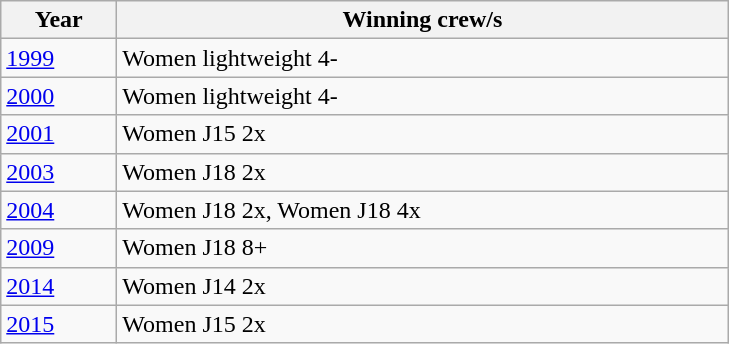<table class="wikitable">
<tr>
<th width=70>Year</th>
<th width=400>Winning crew/s</th>
</tr>
<tr>
<td><a href='#'>1999</a></td>
<td>Women lightweight 4-</td>
</tr>
<tr>
<td><a href='#'>2000</a></td>
<td>Women lightweight 4-</td>
</tr>
<tr>
<td><a href='#'>2001</a></td>
<td>Women J15 2x </td>
</tr>
<tr>
<td><a href='#'>2003</a></td>
<td>Women J18 2x </td>
</tr>
<tr>
<td><a href='#'>2004</a></td>
<td>Women J18 2x, Women J18 4x</td>
</tr>
<tr>
<td><a href='#'>2009</a></td>
<td>Women J18 8+ </td>
</tr>
<tr>
<td><a href='#'>2014</a></td>
<td>Women J14 2x </td>
</tr>
<tr>
<td><a href='#'>2015</a></td>
<td>Women J15 2x </td>
</tr>
</table>
